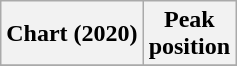<table class="wikitable plainrowheaders" style="text-align:center;">
<tr>
<th scope="col">Chart (2020)</th>
<th scope="col">Peak<br>position</th>
</tr>
<tr>
</tr>
</table>
